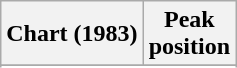<table class="wikitable plainrowheaders" style="text-align:center">
<tr>
<th scope="col">Chart (1983)</th>
<th scope="col">Peak<br>position</th>
</tr>
<tr>
</tr>
<tr>
</tr>
</table>
